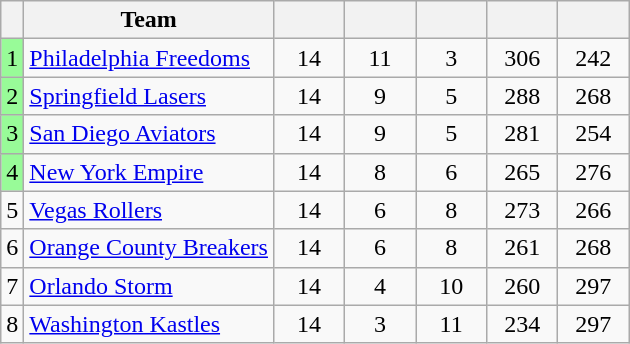<table class="wikitable" style="text-align:center;">
<tr>
<th></th>
<th>Team</th>
<th width="40"></th>
<th width="40"></th>
<th width="40"></th>
<th width="40"></th>
<th width="40"></th>
</tr>
<tr>
<td bgcolor="98fb98">1</td>
<td align="left"><a href='#'>Philadelphia Freedoms</a></td>
<td>14</td>
<td>11</td>
<td>3</td>
<td>306</td>
<td>242</td>
</tr>
<tr>
<td bgcolor="98fb98">2</td>
<td align="left"><a href='#'>Springfield Lasers</a></td>
<td>14</td>
<td>9</td>
<td>5</td>
<td>288</td>
<td>268</td>
</tr>
<tr>
<td bgcolor="98fb98">3</td>
<td align="left"><a href='#'>San Diego Aviators</a></td>
<td>14</td>
<td>9</td>
<td>5</td>
<td>281</td>
<td>254</td>
</tr>
<tr>
<td bgcolor="98fb98">4</td>
<td align="left"><a href='#'>New York Empire</a></td>
<td>14</td>
<td>8</td>
<td>6</td>
<td>265</td>
<td>276</td>
</tr>
<tr>
<td>5</td>
<td align="left"><a href='#'>Vegas Rollers</a></td>
<td>14</td>
<td>6</td>
<td>8</td>
<td>273</td>
<td>266</td>
</tr>
<tr>
<td>6</td>
<td align="left"><a href='#'>Orange County Breakers</a></td>
<td>14</td>
<td>6</td>
<td>8</td>
<td>261</td>
<td>268</td>
</tr>
<tr>
<td>7</td>
<td align="left"><a href='#'>Orlando Storm</a></td>
<td>14</td>
<td>4</td>
<td>10</td>
<td>260</td>
<td>297</td>
</tr>
<tr>
<td>8</td>
<td align="left"><a href='#'>Washington Kastles</a></td>
<td>14</td>
<td>3</td>
<td>11</td>
<td>234</td>
<td>297</td>
</tr>
</table>
